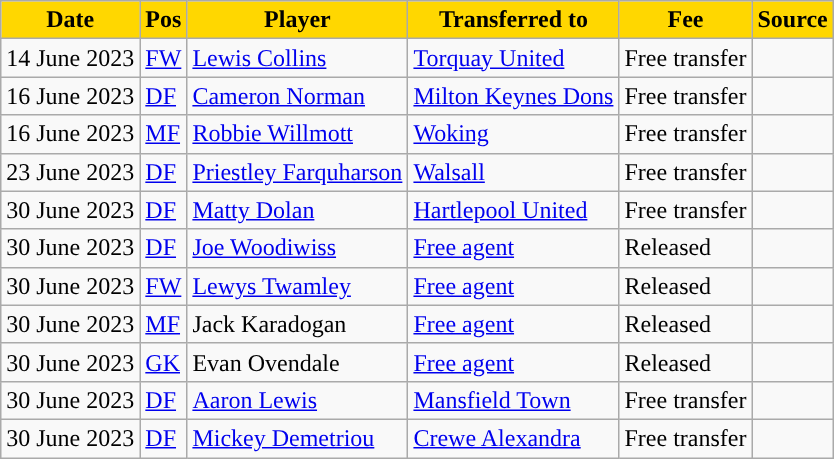<table class="wikitable plainrowheaders sortable">
<tr>
<th style="background:#FFD700; color:#000000; ">Date</th>
<th style="background:#FFD700; color:#000000; ">Pos</th>
<th style="background:#FFD700; color:#000000; ">Player</th>
<th style="background:#FFD700; color:#000000; ">Transferred to</th>
<th style="background:#FFD700; color:#000000; ">Fee</th>
<th style="background:#FFD700; color:#000000; ">Source</th>
</tr>
<tr>
<td>14 June 2023</td>
<td><a href='#'>FW</a></td>
<td> <a href='#'>Lewis Collins</a></td>
<td> <a href='#'>Torquay United</a></td>
<td>Free transfer</td>
<td></td>
</tr>
<tr>
<td>16 June 2023</td>
<td><a href='#'>DF</a></td>
<td> <a href='#'>Cameron Norman</a></td>
<td> <a href='#'>Milton Keynes Dons</a></td>
<td>Free transfer</td>
<td></td>
</tr>
<tr>
<td>16 June 2023</td>
<td><a href='#'>MF</a></td>
<td> <a href='#'>Robbie Willmott</a></td>
<td> <a href='#'>Woking</a></td>
<td>Free transfer</td>
<td></td>
</tr>
<tr>
<td>23 June 2023</td>
<td><a href='#'>DF</a></td>
<td> <a href='#'>Priestley Farquharson</a></td>
<td> <a href='#'>Walsall</a></td>
<td>Free transfer</td>
<td></td>
</tr>
<tr>
<td>30 June 2023</td>
<td><a href='#'>DF</a></td>
<td> <a href='#'>Matty Dolan</a></td>
<td> <a href='#'>Hartlepool United</a></td>
<td>Free transfer</td>
<td></td>
</tr>
<tr>
<td>30 June 2023</td>
<td><a href='#'>DF</a></td>
<td> <a href='#'>Joe Woodiwiss</a></td>
<td><a href='#'>Free agent</a></td>
<td>Released</td>
<td></td>
</tr>
<tr>
<td>30 June 2023</td>
<td><a href='#'>FW</a></td>
<td> <a href='#'>Lewys Twamley</a></td>
<td><a href='#'>Free agent</a></td>
<td>Released</td>
<td></td>
</tr>
<tr>
<td>30 June 2023</td>
<td><a href='#'>MF</a></td>
<td> Jack Karadogan</td>
<td><a href='#'>Free agent</a></td>
<td>Released</td>
<td></td>
</tr>
<tr>
<td>30 June 2023</td>
<td><a href='#'>GK</a></td>
<td> Evan Ovendale</td>
<td><a href='#'>Free agent</a></td>
<td>Released</td>
<td></td>
</tr>
<tr>
<td>30 June 2023</td>
<td><a href='#'>DF</a></td>
<td> <a href='#'>Aaron Lewis</a></td>
<td> <a href='#'>Mansfield Town</a></td>
<td>Free transfer</td>
<td></td>
</tr>
<tr>
<td>30 June 2023</td>
<td><a href='#'>DF</a></td>
<td> <a href='#'>Mickey Demetriou</a></td>
<td> <a href='#'>Crewe Alexandra</a></td>
<td>Free transfer</td>
<td></td>
</tr>
</table>
